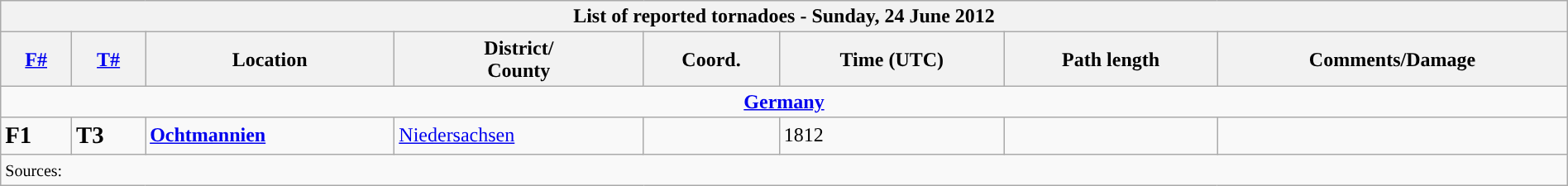<table class="wikitable collapsible" width="100%">
<tr>
<th colspan="8">List of reported tornadoes - Sunday, 24 June 2012</th>
</tr>
<tr>
<th><a href='#'>F#</a></th>
<th><a href='#'>T#</a></th>
<th>Location</th>
<th>District/<br>County</th>
<th>Coord.</th>
<th>Time (UTC)</th>
<th>Path length</th>
<th>Comments/Damage</th>
</tr>
<tr>
<td colspan="8" align=center><strong><a href='#'>Germany</a></strong></td>
</tr>
<tr>
<td><big><strong>F1</strong></big></td>
<td><big><strong>T3</strong></big></td>
<td><strong><a href='#'>Ochtmannien</a></strong></td>
<td><a href='#'>Niedersachsen</a></td>
<td></td>
<td>1812</td>
<td></td>
<td></td>
</tr>
<tr>
<td colspan="8"><small>Sources:  </small></td>
</tr>
</table>
